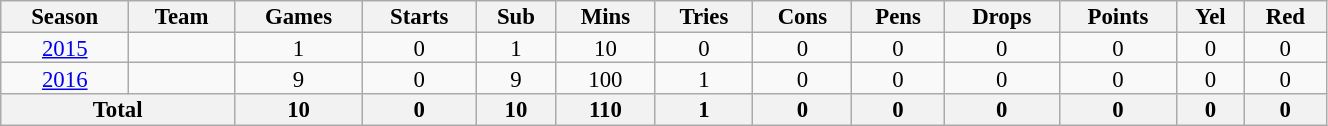<table class="wikitable" style="text-align:center; line-height:90%; font-size:95%; width:70%;">
<tr>
<th>Season</th>
<th>Team</th>
<th>Games</th>
<th>Starts</th>
<th>Sub</th>
<th>Mins</th>
<th>Tries</th>
<th>Cons</th>
<th>Pens</th>
<th>Drops</th>
<th>Points</th>
<th>Yel</th>
<th>Red</th>
</tr>
<tr>
<td><a href='#'>2015</a></td>
<td></td>
<td>1</td>
<td>0</td>
<td>1</td>
<td>10</td>
<td>0</td>
<td>0</td>
<td>0</td>
<td>0</td>
<td>0</td>
<td>0</td>
<td>0</td>
</tr>
<tr>
<td><a href='#'>2016</a></td>
<td></td>
<td>9</td>
<td>0</td>
<td>9</td>
<td>100</td>
<td>1</td>
<td>0</td>
<td>0</td>
<td>0</td>
<td>0</td>
<td>0</td>
<td>0</td>
</tr>
<tr>
<th colspan="2">Total</th>
<th>10</th>
<th>0</th>
<th>10</th>
<th>110</th>
<th>1</th>
<th>0</th>
<th>0</th>
<th>0</th>
<th>0</th>
<th>0</th>
<th>0</th>
</tr>
</table>
